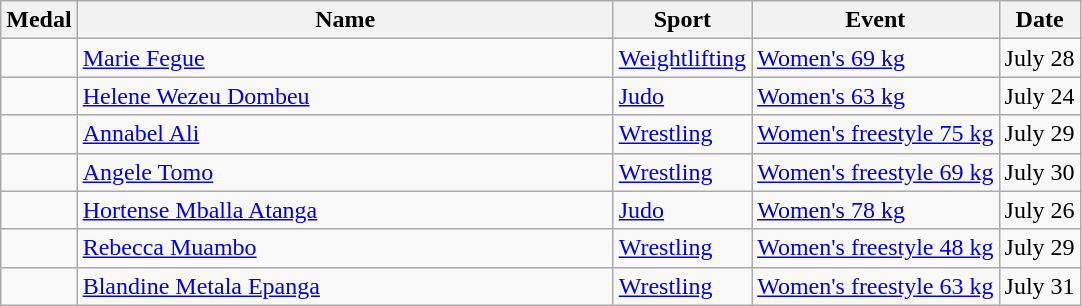<table class="wikitable sortable">
<tr>
<th>Medal</th>
<th width=350px>Name</th>
<th>Sport</th>
<th>Event</th>
<th>Date</th>
</tr>
<tr>
<td></td>
<td><a href='#'>Marie Fegue</a></td>
<td><a href='#'>Weightlifting</a></td>
<td><a href='#'>Women's 69 kg</a></td>
<td>July 28</td>
</tr>
<tr>
<td></td>
<td><a href='#'>Helene Wezeu Dombeu</a></td>
<td><a href='#'>Judo</a></td>
<td><a href='#'>Women's 63 kg</a></td>
<td>July 24</td>
</tr>
<tr>
<td></td>
<td><a href='#'>Annabel Ali</a></td>
<td><a href='#'>Wrestling</a></td>
<td><a href='#'>Women's freestyle 75 kg</a></td>
<td>July 29</td>
</tr>
<tr>
<td></td>
<td><a href='#'>Angele Tomo</a></td>
<td><a href='#'>Wrestling</a></td>
<td><a href='#'>Women's freestyle 69 kg</a></td>
<td>July 30</td>
</tr>
<tr>
<td></td>
<td><a href='#'>Hortense Mballa Atanga</a></td>
<td><a href='#'>Judo</a></td>
<td><a href='#'>Women's 78 kg</a></td>
<td>July 26</td>
</tr>
<tr>
<td></td>
<td><a href='#'>Rebecca Muambo</a></td>
<td><a href='#'>Wrestling</a></td>
<td><a href='#'>Women's freestyle 48 kg</a></td>
<td>July 29</td>
</tr>
<tr>
<td></td>
<td><a href='#'>Blandine Metala Epanga</a></td>
<td><a href='#'>Wrestling</a></td>
<td><a href='#'>Women's freestyle 63 kg</a></td>
<td>July 31</td>
</tr>
</table>
